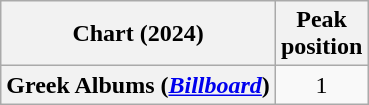<table class="wikitable plainrowheaders">
<tr>
<th>Chart (2024)</th>
<th>Peak<br>position</th>
</tr>
<tr>
<th scope="row">Greek Albums (<em><a href='#'>Billboard</a></em>)</th>
<td style="text-align:center;">1</td>
</tr>
</table>
